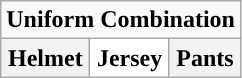<table class="wikitable">
<tr>
<td align="center" Colspan="3"><strong>Uniform Combination</strong></td>
</tr>
<tr align="center">
<th>Helmet</th>
<th style="background:#FFFFFF;">Jersey</th>
<th>Pants</th>
</tr>
</table>
